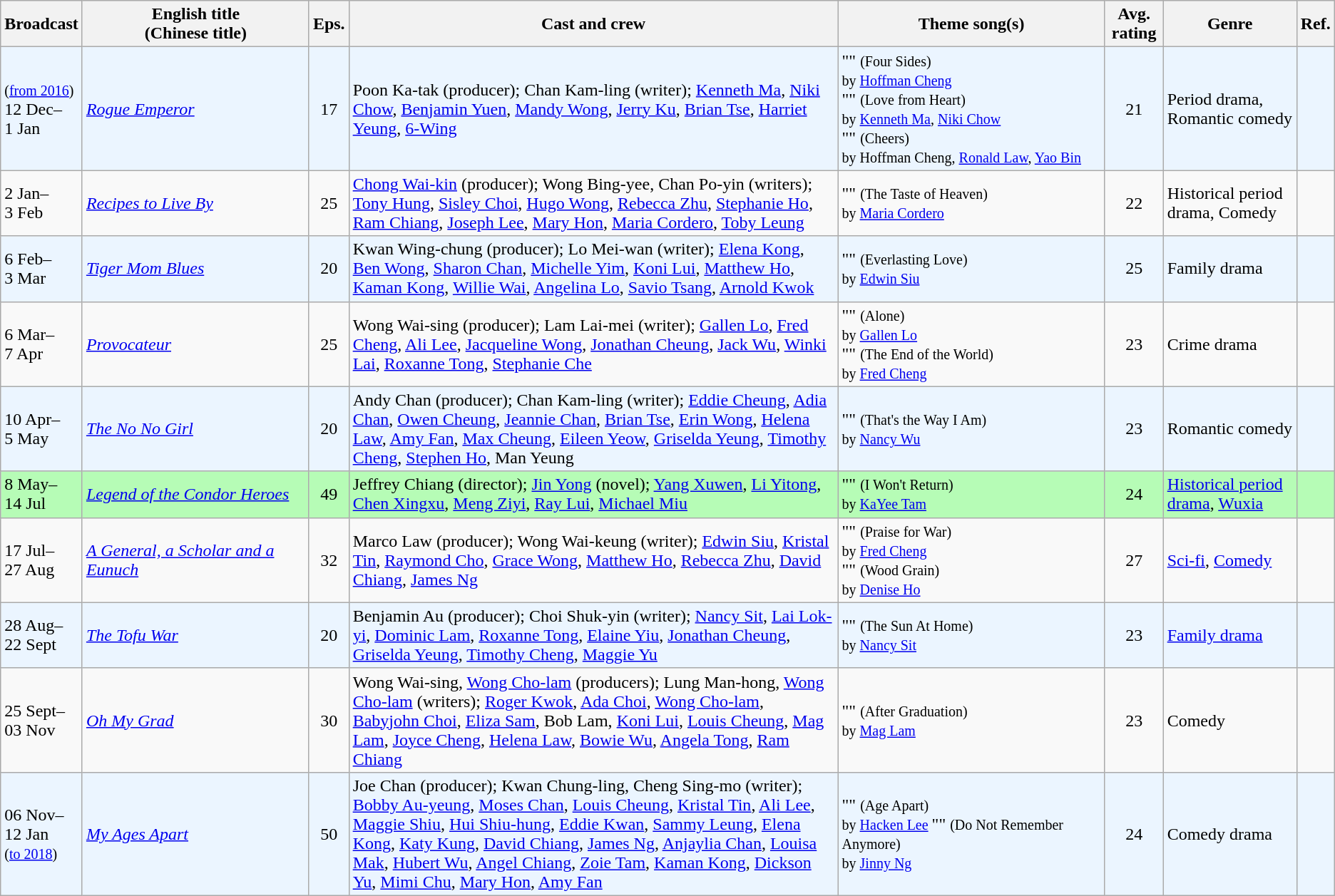<table class="wikitable sortable">
<tr>
<th>Broadcast</th>
<th style="width:17%;">English title <br> (Chinese title)</th>
<th>Eps.</th>
<th>Cast and crew</th>
<th style="width:20%;">Theme song(s)</th>
<th>Avg. rating</th>
<th style="width:10%;">Genre</th>
<th>Ref.</th>
</tr>
<tr style="background:#ebf5ff;">
<td><small>(<a href='#'>from 2016</a>)</small><br>12 Dec–<br>1 Jan</td>
<td><em><a href='#'>Rogue Emperor</a></em><br></td>
<td style="text-align:center;">17</td>
<td>Poon Ka-tak (producer); Chan Kam-ling (writer); <a href='#'>Kenneth Ma</a>, <a href='#'>Niki Chow</a>, <a href='#'>Benjamin Yuen</a>, <a href='#'>Mandy Wong</a>, <a href='#'>Jerry Ku</a>, <a href='#'>Brian Tse</a>, <a href='#'>Harriet Yeung</a>, <a href='#'>6-Wing</a></td>
<td>"" <small>(Four Sides)</small><br><small>by <a href='#'>Hoffman Cheng</a></small><br>"" <small>(Love from Heart)</small><br><small>by <a href='#'>Kenneth Ma</a>, <a href='#'>Niki Chow</a></small><br>"" <small>(Cheers)</small><br><small>by Hoffman Cheng, <a href='#'>Ronald Law</a>, <a href='#'>Yao Bin</a></small></td>
<td style="text-align:center;">21</td>
<td>Period drama, Romantic comedy</td>
<td style="text-align:center;"></td>
</tr>
<tr>
<td>2 Jan–<br>3 Feb</td>
<td><em><a href='#'>Recipes to Live By</a></em><br></td>
<td style="text-align:center;">25</td>
<td><a href='#'>Chong Wai-kin</a> (producer); Wong Bing-yee, Chan Po-yin (writers); <a href='#'>Tony Hung</a>, <a href='#'>Sisley Choi</a>, <a href='#'>Hugo Wong</a>, <a href='#'>Rebecca Zhu</a>, <a href='#'>Stephanie Ho</a>, <a href='#'>Ram Chiang</a>, <a href='#'>Joseph Lee</a>, <a href='#'>Mary Hon</a>, <a href='#'>Maria Cordero</a>, <a href='#'>Toby Leung</a></td>
<td>"" <small>(The Taste of Heaven)</small><br><small>by <a href='#'>Maria Cordero</a></small></td>
<td style="text-align:center;">22</td>
<td>Historical period drama, Comedy</td>
<td style="text-align:center;"></td>
</tr>
<tr style="background:#ebf5ff;">
<td>6 Feb–<br>3 Mar</td>
<td><em><a href='#'>Tiger Mom Blues</a></em><br></td>
<td style="text-align:center;">20</td>
<td>Kwan Wing-chung (producer); Lo Mei-wan (writer); <a href='#'>Elena Kong</a>, <a href='#'>Ben Wong</a>, <a href='#'>Sharon Chan</a>, <a href='#'>Michelle Yim</a>, <a href='#'>Koni Lui</a>, <a href='#'>Matthew Ho</a>, <a href='#'>Kaman Kong</a>, <a href='#'>Willie Wai</a>, <a href='#'>Angelina Lo</a>, <a href='#'>Savio Tsang</a>, <a href='#'>Arnold Kwok</a></td>
<td>"" <small>(Everlasting Love)</small><br><small>by <a href='#'>Edwin Siu</a></small></td>
<td style="text-align:center;">25</td>
<td>Family drama</td>
<td style="text-align:center;"></td>
</tr>
<tr>
<td>6 Mar–<br>7 Apr</td>
<td><em><a href='#'>Provocateur</a></em><br></td>
<td style="text-align:center;">25</td>
<td>Wong Wai-sing (producer); Lam Lai-mei (writer); <a href='#'>Gallen Lo</a>, <a href='#'>Fred Cheng</a>, <a href='#'>Ali Lee</a>, <a href='#'>Jacqueline Wong</a>, <a href='#'>Jonathan Cheung</a>, <a href='#'>Jack Wu</a>, <a href='#'>Winki Lai</a>, <a href='#'>Roxanne Tong</a>, <a href='#'>Stephanie Che</a></td>
<td>"" <small>(Alone)</small><br><small>by <a href='#'>Gallen Lo</a></small><br>"" <small>(The End of the World)</small><br><small>by <a href='#'>Fred Cheng</a></small></td>
<td style="text-align:center;">23</td>
<td>Crime drama</td>
<td style="text-align:center;"></td>
</tr>
<tr style="background:#ebf5ff;">
<td>10 Apr–<br>5 May</td>
<td><em><a href='#'>The No No Girl</a></em><br></td>
<td style="text-align:center;">20</td>
<td>Andy Chan (producer); Chan Kam-ling (writer); <a href='#'>Eddie Cheung</a>, <a href='#'>Adia Chan</a>, <a href='#'>Owen Cheung</a>, <a href='#'>Jeannie Chan</a>, <a href='#'>Brian Tse</a>, <a href='#'>Erin Wong</a>, <a href='#'>Helena Law</a>, <a href='#'>Amy Fan</a>, <a href='#'>Max Cheung</a>, <a href='#'>Eileen Yeow</a>, <a href='#'>Griselda Yeung</a>, <a href='#'>Timothy Cheng</a>, <a href='#'>Stephen Ho</a>, Man Yeung</td>
<td>"" <small>(That's the Way I Am)</small><br><small>by <a href='#'>Nancy Wu</a></small></td>
<td style="text-align:center;">23</td>
<td>Romantic comedy</td>
<td style="text-align:center;"></td>
</tr>
<tr style="background:#b6fcb6;">
<td>8 May–<br>14 Jul</td>
<td><em><a href='#'>Legend of the Condor Heroes</a></em><br></td>
<td style="text-align:center;">49</td>
<td>Jeffrey Chiang (director); <a href='#'>Jin Yong</a> (novel); <a href='#'>Yang Xuwen</a>, <a href='#'>Li Yitong</a>, <a href='#'>Chen Xingxu</a>, <a href='#'>Meng Ziyi</a>, <a href='#'>Ray Lui</a>, <a href='#'>Michael Miu</a></td>
<td>"" <small> (I Won't Return) </small><br><small>by <a href='#'>KaYee Tam</a></small></td>
<td style="text-align:center;">24</td>
<td><a href='#'>Historical period drama</a>, <a href='#'>Wuxia</a></td>
<td style="text-align:center;"></td>
</tr>
<tr>
<td>17 Jul–<br>27 Aug</td>
<td><em><a href='#'>A General, a Scholar and a Eunuch</a></em><br></td>
<td style ="text-align:center;">32</td>
<td>Marco Law (producer); Wong Wai-keung (writer); <a href='#'>Edwin Siu</a>, <a href='#'>Kristal Tin</a>, <a href='#'>Raymond Cho</a>, <a href='#'>Grace Wong</a>, <a href='#'>Matthew Ho</a>, <a href='#'>Rebecca Zhu</a>, <a href='#'>David Chiang</a>, <a href='#'>James Ng</a></td>
<td>"" <small> (Praise for War) </small><br><small>by <a href='#'>Fred Cheng</a></small><br>"" <small> (Wood Grain) </small><br><small>by <a href='#'>Denise Ho</a></small></td>
<td style="text-align:center;">27</td>
<td><a href='#'>Sci-fi</a>, <a href='#'>Comedy</a></td>
<td style="text-align:center;"></td>
</tr>
<tr style="background:#ebf5ff;">
<td>28 Aug–<br>22 Sept</td>
<td><em><a href='#'>The Tofu War</a></em><br></td>
<td style ="text-align:center;">20</td>
<td>Benjamin Au (producer); Choi Shuk-yin (writer); <a href='#'>Nancy Sit</a>, <a href='#'>Lai Lok-yi</a>, <a href='#'>Dominic Lam</a>, <a href='#'>Roxanne Tong</a>, <a href='#'>Elaine Yiu</a>, <a href='#'>Jonathan Cheung</a>, <a href='#'>Griselda Yeung</a>, <a href='#'>Timothy Cheng</a>, <a href='#'>Maggie Yu</a></td>
<td>"" <small> (The Sun At Home) </small><br><small>by <a href='#'>Nancy Sit</a></small></td>
<td style="text-align:center;">23</td>
<td><a href='#'>Family drama</a></td>
<td style="text-align:center;"></td>
</tr>
<tr>
<td>25 Sept–<br>03 Nov</td>
<td><em><a href='#'>Oh My Grad</a></em><br></td>
<td style ="text-align:center;">30</td>
<td>Wong Wai-sing, <a href='#'>Wong Cho-lam</a> (producers); Lung Man-hong, <a href='#'>Wong Cho-lam</a> (writers); <a href='#'>Roger Kwok</a>, <a href='#'>Ada Choi</a>, <a href='#'>Wong Cho-lam</a>, <a href='#'>Babyjohn Choi</a>, <a href='#'>Eliza Sam</a>, Bob Lam, <a href='#'>Koni Lui</a>, <a href='#'>Louis Cheung</a>, <a href='#'>Mag Lam</a>, <a href='#'>Joyce Cheng</a>, <a href='#'>Helena Law</a>, <a href='#'>Bowie Wu</a>, <a href='#'>Angela Tong</a>, <a href='#'>Ram Chiang</a></td>
<td>"" <small> (After Graduation) </small><br><small>by <a href='#'>Mag Lam</a></small></td>
<td style="text-align:center;">23</td>
<td>Comedy</td>
<td style="text-align:center;"></td>
</tr>
<tr style="background:#ebf5ff;">
<td>06 Nov–<br>12 Jan<br><small>(<a href='#'>to 2018</a>)</small></td>
<td><em><a href='#'>My Ages Apart</a></em><br></td>
<td style ="text-align:center;">50</td>
<td>Joe Chan (producer); Kwan Chung-ling, Cheng Sing-mo (writer); <a href='#'>Bobby Au-yeung</a>, <a href='#'>Moses Chan</a>, <a href='#'>Louis Cheung</a>, <a href='#'>Kristal Tin</a>, <a href='#'>Ali Lee</a>, <a href='#'>Maggie Shiu</a>, <a href='#'>Hui Shiu-hung</a>, <a href='#'>Eddie Kwan</a>, <a href='#'>Sammy Leung</a>, <a href='#'>Elena Kong</a>, <a href='#'>Katy Kung</a>, <a href='#'>David Chiang</a>, <a href='#'>James Ng</a>, <a href='#'>Anjaylia Chan</a>, <a href='#'>Louisa Mak</a>, <a href='#'>Hubert Wu</a>, <a href='#'>Angel Chiang</a>, <a href='#'>Zoie Tam</a>, <a href='#'>Kaman Kong</a>, <a href='#'>Dickson Yu</a>, <a href='#'>Mimi Chu</a>, <a href='#'>Mary Hon</a>, <a href='#'>Amy Fan</a></td>
<td>"" <small> (Age Apart) </small><br><small>by <a href='#'>Hacken Lee</a> </small>"" <small> (Do Not Remember Anymore) </small><br><small>by <a href='#'>Jinny Ng</a> </small></td>
<td style="text-align:center;">24</td>
<td>Comedy drama</td>
<td style="text-align:center;"></td>
</tr>
</table>
